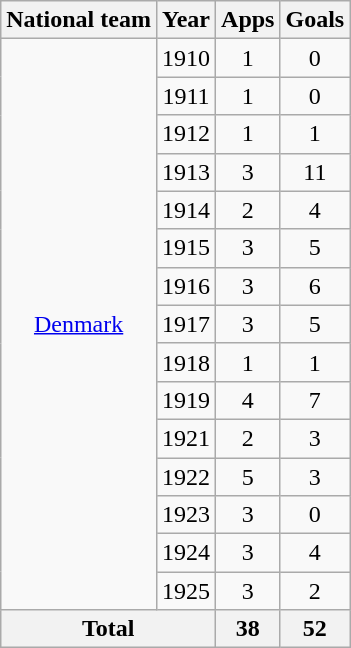<table class="wikitable" style="text-align:center">
<tr>
<th>National team</th>
<th>Year</th>
<th>Apps</th>
<th>Goals</th>
</tr>
<tr>
<td rowspan="15"><a href='#'>Denmark</a></td>
<td>1910</td>
<td>1</td>
<td>0</td>
</tr>
<tr>
<td>1911</td>
<td>1</td>
<td>0</td>
</tr>
<tr>
<td>1912</td>
<td>1</td>
<td>1</td>
</tr>
<tr>
<td>1913</td>
<td>3</td>
<td>11</td>
</tr>
<tr>
<td>1914</td>
<td>2</td>
<td>4</td>
</tr>
<tr>
<td>1915</td>
<td>3</td>
<td>5</td>
</tr>
<tr>
<td>1916</td>
<td>3</td>
<td>6</td>
</tr>
<tr>
<td>1917</td>
<td>3</td>
<td>5</td>
</tr>
<tr>
<td>1918</td>
<td>1</td>
<td>1</td>
</tr>
<tr>
<td>1919</td>
<td>4</td>
<td>7</td>
</tr>
<tr>
<td>1921</td>
<td>2</td>
<td>3</td>
</tr>
<tr>
<td>1922</td>
<td>5</td>
<td>3</td>
</tr>
<tr>
<td>1923</td>
<td>3</td>
<td>0</td>
</tr>
<tr>
<td>1924</td>
<td>3</td>
<td>4</td>
</tr>
<tr>
<td>1925</td>
<td>3</td>
<td>2</td>
</tr>
<tr>
<th colspan="2">Total</th>
<th>38</th>
<th>52</th>
</tr>
</table>
